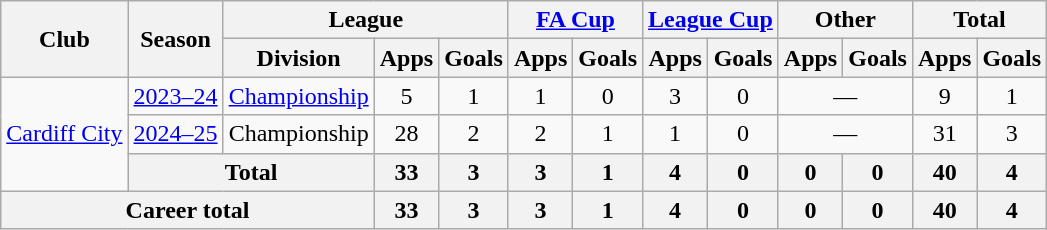<table class="wikitable" style="text-align: center">
<tr>
<th rowspan="2">Club</th>
<th rowspan="2">Season</th>
<th colspan="3">League</th>
<th colspan="2"><a href='#'>FA Cup</a></th>
<th colspan="2"><a href='#'>League Cup</a></th>
<th colspan="2">Other</th>
<th colspan="2">Total</th>
</tr>
<tr>
<th>Division</th>
<th>Apps</th>
<th>Goals</th>
<th>Apps</th>
<th>Goals</th>
<th>Apps</th>
<th>Goals</th>
<th>Apps</th>
<th>Goals</th>
<th>Apps</th>
<th>Goals</th>
</tr>
<tr>
<td rowspan="3"><a href='#'>Cardiff City</a></td>
<td><a href='#'>2023–24</a></td>
<td><a href='#'>Championship</a></td>
<td>5</td>
<td>1</td>
<td>1</td>
<td>0</td>
<td>3</td>
<td>0</td>
<td colspan="2">—</td>
<td>9</td>
<td>1</td>
</tr>
<tr>
<td><a href='#'>2024–25</a></td>
<td>Championship</td>
<td>28</td>
<td>2</td>
<td>2</td>
<td>1</td>
<td>1</td>
<td>0</td>
<td colspan="2">—</td>
<td>31</td>
<td>3</td>
</tr>
<tr>
<th colspan="2">Total</th>
<th>33</th>
<th>3</th>
<th>3</th>
<th>1</th>
<th>4</th>
<th>0</th>
<th>0</th>
<th>0</th>
<th>40</th>
<th>4</th>
</tr>
<tr>
<th colspan="3">Career total</th>
<th>33</th>
<th>3</th>
<th>3</th>
<th>1</th>
<th>4</th>
<th>0</th>
<th>0</th>
<th>0</th>
<th>40</th>
<th>4</th>
</tr>
</table>
